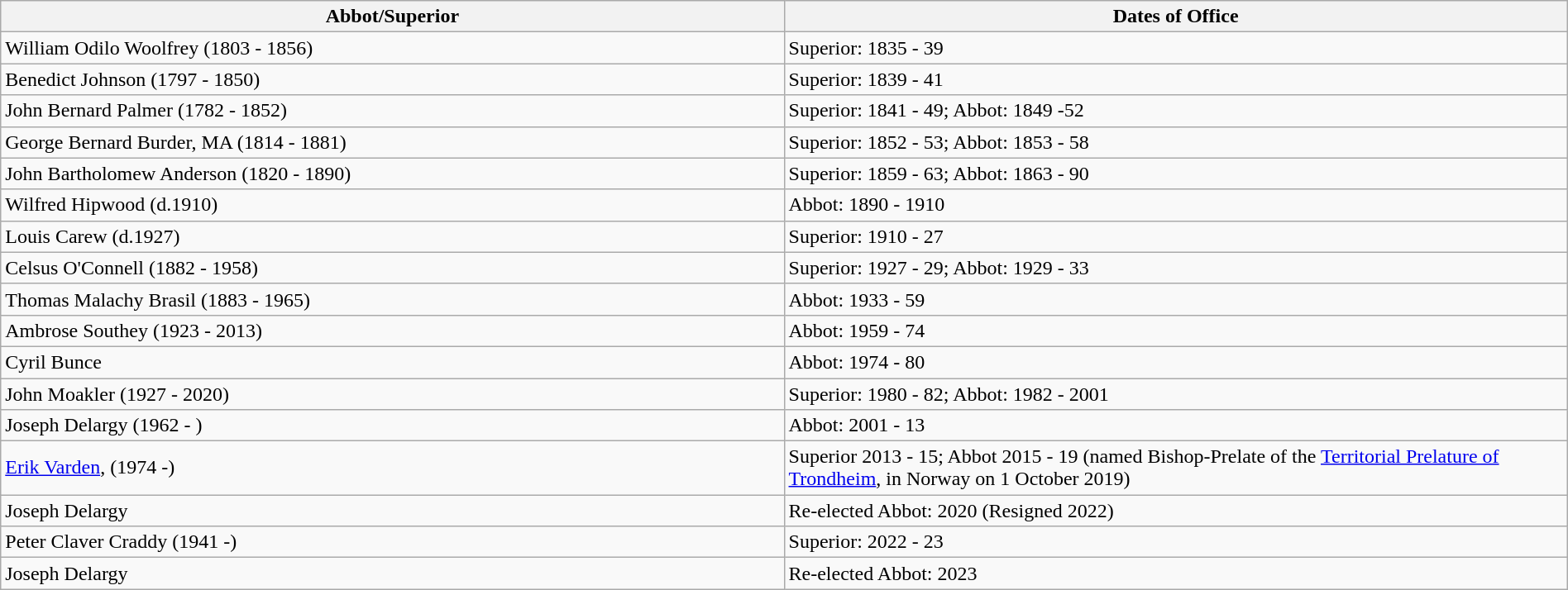<table width=100% class="wikitable">
<tr>
<th width=10%>Abbot/Superior</th>
<th width=10%>Dates of Office</th>
</tr>
<tr>
<td align="left"> William Odilo Woolfrey (1803 - 1856)</td>
<td align="left">Superior: 1835 - 39</td>
</tr>
<tr>
<td align="left"> Benedict Johnson (1797 - 1850)</td>
<td align="left">Superior: 1839 - 41</td>
</tr>
<tr>
<td align="left"> John Bernard Palmer (1782 - 1852)</td>
<td align="left">Superior: 1841 - 49; Abbot: 1849 -52</td>
</tr>
<tr>
<td align="left"> George Bernard Burder, MA (1814 - 1881)</td>
<td align="left">Superior: 1852 - 53; Abbot: 1853 - 58</td>
</tr>
<tr>
<td align="left"> John Bartholomew Anderson (1820 - 1890)</td>
<td align="left">Superior: 1859 - 63; Abbot: 1863 - 90</td>
</tr>
<tr>
<td align="left"> Wilfred Hipwood (d.1910)</td>
<td align="left">Abbot: 1890 - 1910</td>
</tr>
<tr>
<td align="left"> Louis Carew (d.1927)</td>
<td align="left">Superior: 1910 - 27</td>
</tr>
<tr>
<td align="left"> Celsus O'Connell (1882 - 1958)</td>
<td align="left">Superior: 1927 - 29; Abbot: 1929 - 33</td>
</tr>
<tr>
<td align="left"> Thomas Malachy Brasil (1883 - 1965)</td>
<td align="left">Abbot: 1933 - 59</td>
</tr>
<tr>
<td align="left"> Ambrose Southey (1923 - 2013)</td>
<td align="left">Abbot: 1959 - 74</td>
</tr>
<tr>
<td align="left"> Cyril Bunce</td>
<td align="left">Abbot: 1974 - 80</td>
</tr>
<tr>
<td align="left"> John Moakler (1927 - 2020)</td>
<td align="left">Superior: 1980 - 82; Abbot: 1982 - 2001</td>
</tr>
<tr>
<td align="left"> Joseph Delargy (1962 - )</td>
<td align="left">Abbot: 2001 - 13</td>
</tr>
<tr>
<td align="left"> <a href='#'>Erik Varden</a>, (1974 -)</td>
<td align="left">Superior 2013 - 15; Abbot 2015 - 19 (named Bishop-Prelate of the  <a href='#'>Territorial Prelature of Trondheim</a>, in Norway on 1 October 2019)</td>
</tr>
<tr>
<td align="left"> Joseph Delargy</td>
<td align="left">Re-elected Abbot: 2020 (Resigned 2022)</td>
</tr>
<tr>
<td align="left"> Peter Claver Craddy (1941 -)</td>
<td align="left">Superior: 2022 - 23</td>
</tr>
<tr>
<td align="left"> Joseph Delargy</td>
<td align="left">Re-elected Abbot: 2023</td>
</tr>
</table>
